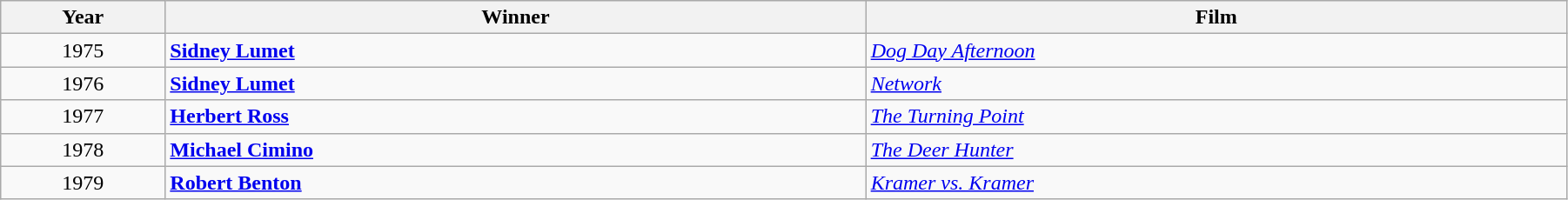<table class="wikitable" width="95%" cellpadding="5">
<tr>
<th width="100"><strong>Year</strong></th>
<th width="450"><strong>Winner</strong></th>
<th width="450"><strong>Film</strong></th>
</tr>
<tr>
<td style="text-align:center;">1975</td>
<td><strong><a href='#'>Sidney Lumet</a></strong></td>
<td><em><a href='#'>Dog Day Afternoon</a></em></td>
</tr>
<tr>
<td style="text-align:center;">1976</td>
<td><strong><a href='#'>Sidney Lumet</a></strong></td>
<td><em><a href='#'>Network</a></em></td>
</tr>
<tr>
<td style="text-align:center;">1977</td>
<td><strong><a href='#'>Herbert Ross</a></strong></td>
<td><em><a href='#'>The Turning Point</a></em></td>
</tr>
<tr>
<td style="text-align:center;">1978</td>
<td><strong><a href='#'>Michael Cimino</a></strong></td>
<td><em><a href='#'>The Deer Hunter</a></em></td>
</tr>
<tr>
<td style="text-align:center;">1979</td>
<td><strong><a href='#'>Robert Benton</a></strong></td>
<td><em><a href='#'>Kramer vs. Kramer</a></em></td>
</tr>
</table>
